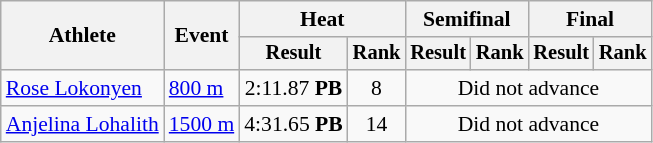<table class="wikitable" style="font-size:90%">
<tr>
<th rowspan="2">Athlete</th>
<th rowspan="2">Event</th>
<th colspan="2">Heat</th>
<th colspan="2">Semifinal</th>
<th colspan="2">Final</th>
</tr>
<tr style="font-size:95%">
<th>Result</th>
<th>Rank</th>
<th>Result</th>
<th>Rank</th>
<th>Result</th>
<th>Rank</th>
</tr>
<tr align=center>
<td align=left><a href='#'>Rose Lokonyen</a></td>
<td align=left><a href='#'>800 m</a></td>
<td>2:11.87 <strong>PB</strong></td>
<td>8</td>
<td colspan=4>Did not advance</td>
</tr>
<tr align=center>
<td align=left><a href='#'>Anjelina Lohalith</a></td>
<td align=left><a href='#'>1500 m</a></td>
<td>4:31.65 <strong>PB</strong></td>
<td>14</td>
<td colspan=4>Did not advance</td>
</tr>
</table>
